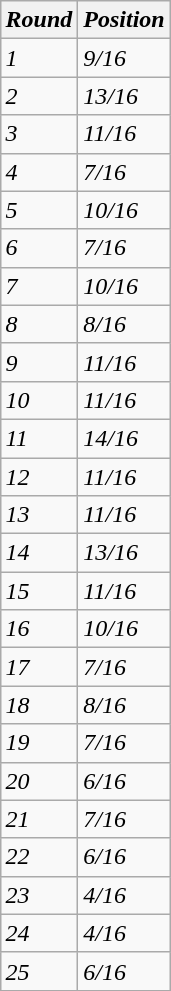<table class="wikitable" style="float:right;">
<tr>
<th><em>Round</em></th>
<th><em>Position</em></th>
</tr>
<tr>
<td><em>1</em></td>
<td><em>9/16</em></td>
</tr>
<tr>
<td><em>2</em></td>
<td><em>13/16</em></td>
</tr>
<tr>
<td><em>3</em></td>
<td><em>11/16</em></td>
</tr>
<tr>
<td><em>4</em></td>
<td><em>7/16</em></td>
</tr>
<tr>
<td><em>5</em></td>
<td><em>10/16</em></td>
</tr>
<tr>
<td><em>6</em></td>
<td><em>7/16</em></td>
</tr>
<tr>
<td><em>7</em></td>
<td><em>10/16</em></td>
</tr>
<tr>
<td><em>8</em></td>
<td><em>8/16</em></td>
</tr>
<tr>
<td><em>9</em></td>
<td><em>11/16</em></td>
</tr>
<tr>
<td><em>10</em></td>
<td><em>11/16</em></td>
</tr>
<tr>
<td><em>11</em></td>
<td><em>14/16</em></td>
</tr>
<tr>
<td><em>12</em></td>
<td><em>11/16</em></td>
</tr>
<tr>
<td><em>13</em></td>
<td><em>11/16</em></td>
</tr>
<tr>
<td><em>14</em></td>
<td><em>13/16</em></td>
</tr>
<tr>
<td><em>15</em></td>
<td><em>11/16</em></td>
</tr>
<tr>
<td><em>16</em></td>
<td><em>10/16</em></td>
</tr>
<tr>
<td><em>17</em></td>
<td><em>7/16</em></td>
</tr>
<tr>
<td><em>18</em></td>
<td><em>8/16</em></td>
</tr>
<tr>
<td><em>19</em></td>
<td><em>7/16</em></td>
</tr>
<tr>
<td><em>20</em></td>
<td><em>6/16</em></td>
</tr>
<tr>
<td><em>21</em></td>
<td><em>7/16</em></td>
</tr>
<tr>
<td><em>22</em></td>
<td><em>6/16</em></td>
</tr>
<tr>
<td><em>23</em></td>
<td><em>4/16</em></td>
</tr>
<tr>
<td><em>24</em></td>
<td><em>4/16</em></td>
</tr>
<tr>
<td><em>25</em></td>
<td><em>6/16</em></td>
</tr>
</table>
